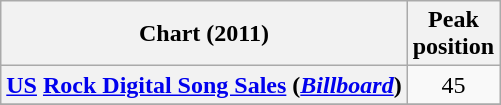<table class="wikitable plainrowheaders" style="text-align:center">
<tr>
<th scope="col">Chart (2011)</th>
<th scope="col">Peak<br> position</th>
</tr>
<tr>
<th scope="row"><a href='#'>US</a> <a href='#'>Rock Digital Song Sales</a> (<a href='#'><em>Billboard</em></a>)</th>
<td>45</td>
</tr>
<tr>
</tr>
</table>
